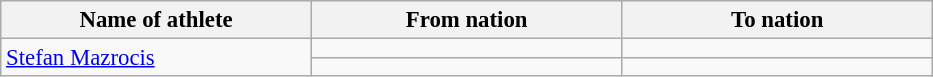<table class="wikitable sortable" style="border-collapse: collapse; font-size: 95%;">
<tr>
<th width=200>Name of athlete</th>
<th width=200>From nation</th>
<th width=200>To nation</th>
</tr>
<tr>
<td rowspan=2><a href='#'>Stefan Mazrocis</a></td>
<td></td>
<td></td>
</tr>
<tr>
<td></td>
<td></td>
</tr>
</table>
